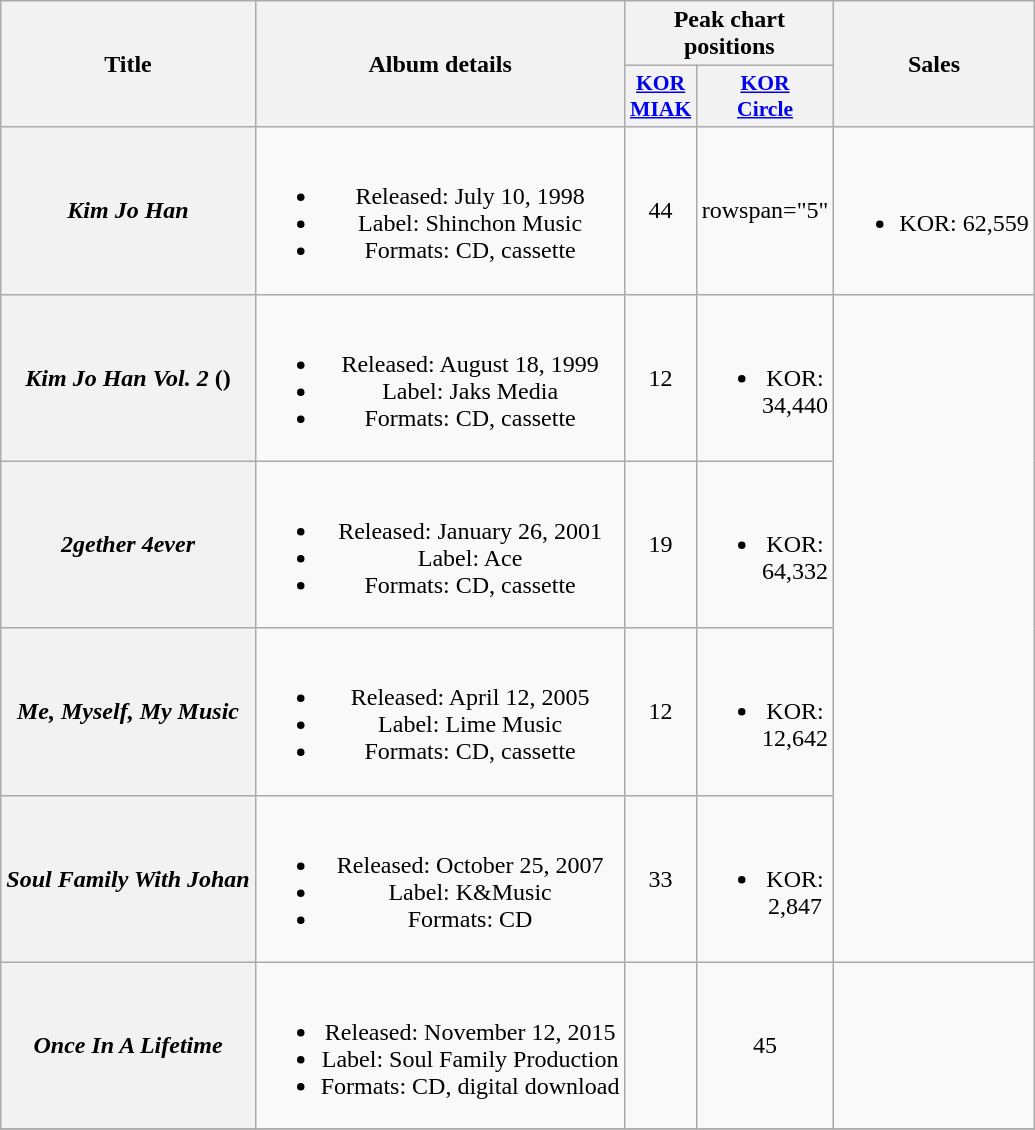<table class="wikitable plainrowheaders" style="text-align:center;">
<tr>
<th rowspan="2" scope="col">Title</th>
<th rowspan="2" scope="col">Album details</th>
<th colspan="2" scope="col">Peak chart positions</th>
<th rowspan="2" scope="col">Sales</th>
</tr>
<tr>
<th scope="col" style="width:2.5em;font-size:90%;"><a href='#'>KOR<br>MIAK</a><br></th>
<th scope="col" style="width:2.5em;font-size:90%;"><a href='#'>KOR<br>Circle</a><br></th>
</tr>
<tr>
<th scope="row"><em>Kim Jo Han</em></th>
<td><br><ul><li>Released: July 10, 1998</li><li>Label: Shinchon Music</li><li>Formats: CD, cassette</li></ul></td>
<td>44</td>
<td>rowspan="5" </td>
<td><br><ul><li>KOR: 62,559</li></ul></td>
</tr>
<tr>
<th scope="row"><em>Kim Jo Han Vol. 2</em> ()</th>
<td><br><ul><li>Released: August 18, 1999</li><li>Label: Jaks Media</li><li>Formats: CD, cassette</li></ul></td>
<td>12</td>
<td><br><ul><li>KOR: 34,440</li></ul></td>
</tr>
<tr>
<th scope="row"><em>2gether 4ever</em></th>
<td><br><ul><li>Released: January 26, 2001</li><li>Label: Ace</li><li>Formats: CD, cassette</li></ul></td>
<td>19</td>
<td><br><ul><li>KOR: 64,332</li></ul></td>
</tr>
<tr>
<th scope="row"><em>Me, Myself, My Music</em></th>
<td><br><ul><li>Released: April 12, 2005</li><li>Label: Lime Music</li><li>Formats: CD, cassette</li></ul></td>
<td>12</td>
<td><br><ul><li>KOR: 12,642</li></ul></td>
</tr>
<tr>
<th scope="row"><em>Soul Family With Johan</em></th>
<td><br><ul><li>Released: October 25, 2007</li><li>Label: K&Music</li><li>Formats: CD</li></ul></td>
<td>33</td>
<td><br><ul><li>KOR: 2,847</li></ul></td>
</tr>
<tr>
<th scope="row"><em>Once In A Lifetime</em></th>
<td><br><ul><li>Released: November 12, 2015</li><li>Label: Soul Family Production</li><li>Formats: CD, digital download</li></ul></td>
<td></td>
<td>45</td>
<td></td>
</tr>
<tr>
</tr>
</table>
